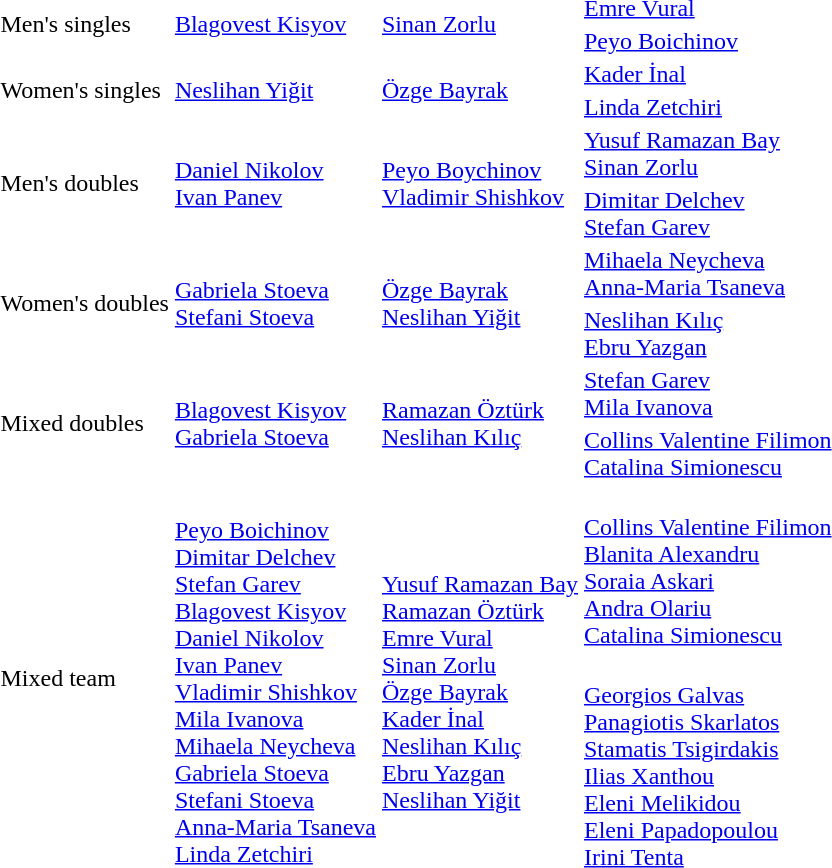<table>
<tr>
<td rowspan="2">Men's singles</td>
<td rowspan="2"> <a href='#'>Blagovest Kisyov</a></td>
<td rowspan="2"> <a href='#'>Sinan Zorlu</a></td>
<td> <a href='#'>Emre Vural</a></td>
</tr>
<tr>
<td> <a href='#'>Peyo Boichinov</a></td>
</tr>
<tr>
<td rowspan="2">Women's singles</td>
<td rowspan="2"> <a href='#'>Neslihan Yiğit</a></td>
<td rowspan="2"> <a href='#'>Özge Bayrak</a></td>
<td> <a href='#'>Kader İnal</a></td>
</tr>
<tr>
<td> <a href='#'>Linda Zetchiri</a></td>
</tr>
<tr>
<td rowspan="2">Men's doubles</td>
<td rowspan="2"> <a href='#'>Daniel Nikolov</a><br> <a href='#'>Ivan Panev</a></td>
<td rowspan="2"> <a href='#'>Peyo Boychinov</a><br> <a href='#'>Vladimir Shishkov</a></td>
<td> <a href='#'>Yusuf Ramazan Bay</a><br> <a href='#'>Sinan Zorlu</a></td>
</tr>
<tr>
<td> <a href='#'>Dimitar Delchev</a><br> <a href='#'>Stefan Garev</a></td>
</tr>
<tr>
<td rowspan="2">Women's doubles</td>
<td rowspan="2"> <a href='#'>Gabriela Stoeva</a><br> <a href='#'>Stefani Stoeva</a></td>
<td rowspan="2"> <a href='#'>Özge Bayrak</a><br> <a href='#'>Neslihan Yiğit</a></td>
<td> <a href='#'>Mihaela Neycheva</a><br> <a href='#'>Anna-Maria Tsaneva</a></td>
</tr>
<tr>
<td> <a href='#'>Neslihan Kılıç</a><br> <a href='#'>Ebru Yazgan</a></td>
</tr>
<tr>
<td rowspan="2">Mixed doubles</td>
<td rowspan="2"> <a href='#'>Blagovest Kisyov</a><br> <a href='#'>Gabriela Stoeva</a></td>
<td rowspan="2"> <a href='#'>Ramazan Öztürk</a><br> <a href='#'>Neslihan Kılıç</a></td>
<td> <a href='#'>Stefan Garev</a><br> <a href='#'>Mila Ivanova</a></td>
</tr>
<tr>
<td> <a href='#'>Collins Valentine Filimon</a><br> <a href='#'>Catalina Simionescu</a></td>
</tr>
<tr>
<td rowspan="2">Mixed team</td>
<td rowspan="2"><br><a href='#'>Peyo Boichinov</a><br><a href='#'>Dimitar Delchev</a><br><a href='#'>Stefan Garev</a><br><a href='#'>Blagovest Kisyov</a><br><a href='#'>Daniel Nikolov</a><br><a href='#'>Ivan Panev</a><br><a href='#'>Vladimir Shishkov</a><br><a href='#'>Mila Ivanova</a><br><a href='#'>Mihaela Neycheva</a><br><a href='#'>Gabriela Stoeva</a><br><a href='#'>Stefani Stoeva</a><br><a href='#'>Anna-Maria Tsaneva</a><br><a href='#'>Linda Zetchiri</a></td>
<td rowspan="2"><br><a href='#'>Yusuf Ramazan Bay</a><br><a href='#'>Ramazan Öztürk</a><br><a href='#'>Emre Vural</a><br><a href='#'>Sinan Zorlu</a><br><a href='#'>Özge Bayrak</a><br><a href='#'>Kader İnal</a><br><a href='#'>Neslihan Kılıç</a><br><a href='#'>Ebru Yazgan</a><br><a href='#'>Neslihan Yiğit</a></td>
<td><br><a href='#'>Collins Valentine Filimon</a><br><a href='#'>Blanita Alexandru</a><br><a href='#'>Soraia Askari</a><br><a href='#'>Andra Olariu</a><br><a href='#'>Catalina Simionescu</a></td>
</tr>
<tr>
<td><br><a href='#'>Georgios Galvas</a><br><a href='#'>Panagiotis Skarlatos</a><br><a href='#'>Stamatis Tsigirdakis</a><br><a href='#'>Ilias Xanthou</a><br><a href='#'>Eleni Melikidou</a><br><a href='#'>Eleni Papadopoulou</a><br><a href='#'>Irini Tenta</a></td>
</tr>
</table>
